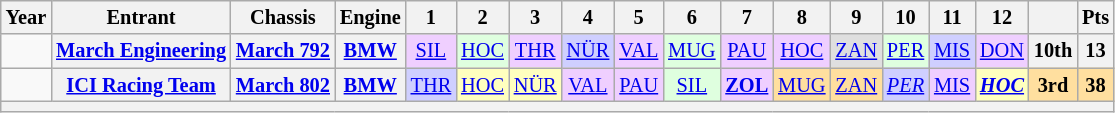<table class="wikitable" style="text-align:center; font-size:85%">
<tr>
<th>Year</th>
<th>Entrant</th>
<th>Chassis</th>
<th>Engine</th>
<th>1</th>
<th>2</th>
<th>3</th>
<th>4</th>
<th>5</th>
<th>6</th>
<th>7</th>
<th>8</th>
<th>9</th>
<th>10</th>
<th>11</th>
<th>12</th>
<th></th>
<th>Pts</th>
</tr>
<tr>
<td></td>
<th nowrap><a href='#'>March Engineering</a></th>
<th nowrap><a href='#'>March 792</a></th>
<th><a href='#'>BMW</a></th>
<td style="background:#EFCFFF;"><a href='#'>SIL</a><br></td>
<td style="background:#DFFFDF;"><a href='#'>HOC</a><br></td>
<td style="background:#EFCFFF;"><a href='#'>THR</a><br></td>
<td style="background:#CFCFFF;"><a href='#'>NÜR</a><br></td>
<td style="background:#EFCFFF;"><a href='#'>VAL</a><br></td>
<td style="background:#DFFFDF;"><a href='#'>MUG</a><br></td>
<td style="background:#EFCFFF;"><a href='#'>PAU</a><br></td>
<td style="background:#EFCFFF;"><a href='#'>HOC</a><br></td>
<td style="background:#DFDFDF;"><a href='#'>ZAN</a><br></td>
<td style="background:#DFFFDF;"><a href='#'>PER</a><br></td>
<td style="background:#CFCFFF;"><a href='#'>MIS</a><br></td>
<td style="background:#EFCFFF;"><a href='#'>DON</a><br></td>
<th>10th</th>
<th>13</th>
</tr>
<tr>
<td></td>
<th nowrap><a href='#'>ICI Racing Team</a></th>
<th nowrap><a href='#'>March 802</a></th>
<th><a href='#'>BMW</a></th>
<td style="background:#CFCFFF;"><a href='#'>THR</a><br></td>
<td style="background:#FFFFBF;"><a href='#'>HOC</a><br></td>
<td style="background:#FFFFBF;"><a href='#'>NÜR</a><br></td>
<td style="background:#EFCFFF;"><a href='#'>VAL</a><br></td>
<td style="background:#EFCFFF;"><a href='#'>PAU</a><br></td>
<td style="background:#DFFFDF;"><a href='#'>SIL</a><br></td>
<td style="background:#EFCFFF;"><strong><a href='#'>ZOL</a></strong><br></td>
<td style="background:#FFDF9F;"><a href='#'>MUG</a><br></td>
<td style="background:#FFDF9F;"><a href='#'>ZAN</a><br></td>
<td style="background:#CFCFFF;"><em><a href='#'>PER</a></em><br></td>
<td style="background:#EFCFFF;"><a href='#'>MIS</a><br></td>
<td style="background:#FFFFBF;"><strong><em><a href='#'>HOC</a></em></strong><br></td>
<td style="background:#FFDF9F;"><strong>3rd</strong></td>
<td style="background:#FFDF9F;"><strong>38</strong></td>
</tr>
<tr>
<th colspan="18"></th>
</tr>
</table>
